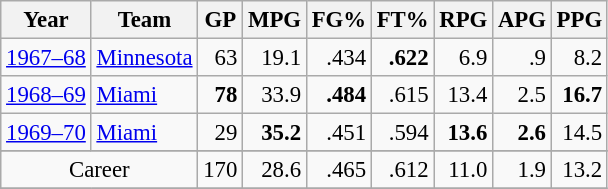<table class="wikitable sortable" style="font-size:95%; text-align:right;">
<tr>
<th>Year</th>
<th>Team</th>
<th>GP</th>
<th>MPG</th>
<th>FG%</th>
<th>FT%</th>
<th>RPG</th>
<th>APG</th>
<th>PPG</th>
</tr>
<tr>
<td style="text-align:left;"><a href='#'>1967–68</a></td>
<td style="text-align:left;"><a href='#'>Minnesota</a></td>
<td>63</td>
<td>19.1</td>
<td>.434</td>
<td><strong>.622</strong></td>
<td>6.9</td>
<td>.9</td>
<td>8.2</td>
</tr>
<tr>
<td style="text-align:left;"><a href='#'>1968–69</a></td>
<td style="text-align:left;"><a href='#'>Miami</a></td>
<td><strong>78</strong></td>
<td>33.9</td>
<td><strong>.484</strong></td>
<td>.615</td>
<td>13.4</td>
<td>2.5</td>
<td><strong>16.7</strong></td>
</tr>
<tr>
<td style="text-align:left;"><a href='#'>1969–70</a></td>
<td style="text-align:left;"><a href='#'>Miami</a></td>
<td>29</td>
<td><strong>35.2</strong></td>
<td>.451</td>
<td>.594</td>
<td><strong>13.6</strong></td>
<td><strong>2.6</strong></td>
<td>14.5</td>
</tr>
<tr>
</tr>
<tr class="sortbottom">
<td style="text-align:center;" colspan="2">Career</td>
<td>170</td>
<td>28.6</td>
<td>.465</td>
<td>.612</td>
<td>11.0</td>
<td>1.9</td>
<td>13.2</td>
</tr>
<tr>
</tr>
</table>
